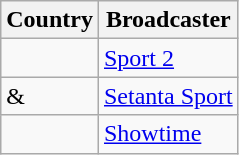<table class="wikitable">
<tr>
<th align=center>Country</th>
<th align=center>Broadcaster</th>
</tr>
<tr>
<td></td>
<td><a href='#'>Sport 2</a></td>
</tr>
<tr>
<td> & </td>
<td><a href='#'>Setanta Sport</a></td>
</tr>
<tr>
<td></td>
<td><a href='#'>Showtime</a></td>
</tr>
</table>
